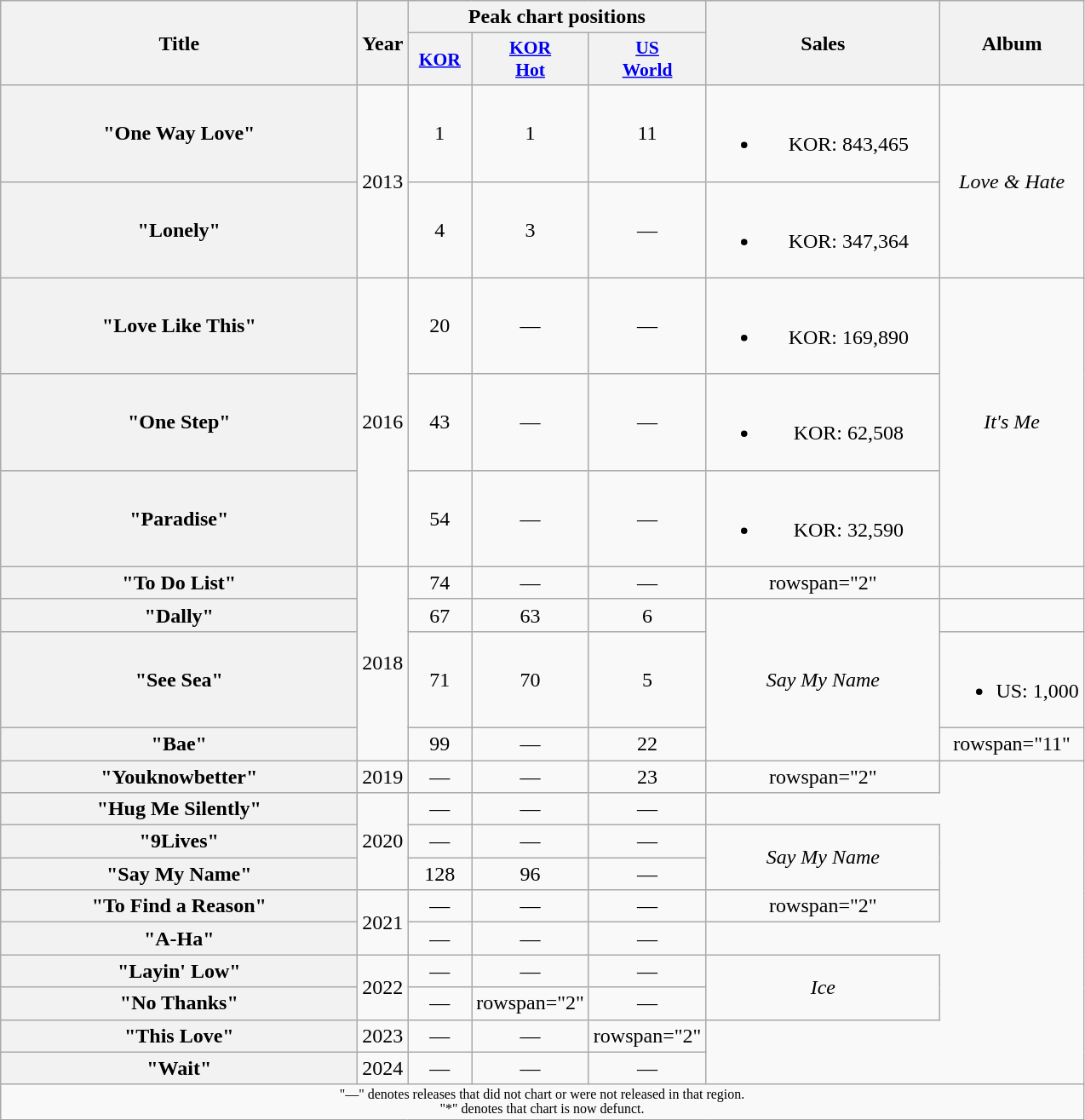<table class="wikitable plainrowheaders" style="text-align:center;">
<tr>
<th scope="col" rowspan="2" style="width:17em;">Title</th>
<th scope="col" rowspan="2">Year</th>
<th scope="col" colspan="3">Peak chart positions</th>
<th scope="col" rowspan="2" style="width:11em;">Sales</th>
<th scope="col" rowspan="2">Album</th>
</tr>
<tr>
<th scope="col" style="width:3em;font-size:90%;"><a href='#'>KOR</a><br></th>
<th scope="col" style="width:3em;font-size:90%;"><a href='#'>KOR<br>Hot</a><br></th>
<th scope="col" style="width:3em;font-size:90%;"><a href='#'>US<br>World</a><br></th>
</tr>
<tr>
<th scope="row">"One Way Love" </th>
<td rowspan="2">2013</td>
<td>1</td>
<td>1</td>
<td>11</td>
<td><br><ul><li>KOR: 843,465</li></ul></td>
<td rowspan="2"><em>Love & Hate</em></td>
</tr>
<tr>
<th scope="row">"Lonely"</th>
<td>4</td>
<td>3</td>
<td>—</td>
<td><br><ul><li>KOR: 347,364</li></ul></td>
</tr>
<tr>
<th scope="row">"Love Like This" </th>
<td rowspan="3">2016</td>
<td>20</td>
<td>—</td>
<td>—</td>
<td><br><ul><li>KOR: 169,890</li></ul></td>
<td rowspan="3"><em>It's Me</em></td>
</tr>
<tr>
<th scope="row">"One Step" </th>
<td>43</td>
<td>—</td>
<td>—</td>
<td><br><ul><li>KOR: 62,508</li></ul></td>
</tr>
<tr>
<th scope="row">"Paradise"</th>
<td>54</td>
<td>—</td>
<td>—</td>
<td><br><ul><li>KOR: 32,590</li></ul></td>
</tr>
<tr>
<th scope="row">"To Do List" </th>
<td rowspan="4">2018</td>
<td>74</td>
<td>—</td>
<td>—</td>
<td>rowspan="2" </td>
<td></td>
</tr>
<tr>
<th scope="row">"Dally"  </th>
<td>67</td>
<td>63</td>
<td>6</td>
<td rowspan="3"><em>Say My Name</em></td>
</tr>
<tr>
<th scope="row">"See Sea" </th>
<td>71</td>
<td>70</td>
<td>5</td>
<td><br><ul><li>US: 1,000</li></ul></td>
</tr>
<tr>
<th scope="row">"Bae"</th>
<td>99</td>
<td>—</td>
<td>22</td>
<td>rowspan="11" </td>
</tr>
<tr>
<th scope="row">"Youknowbetter" </th>
<td>2019</td>
<td>—</td>
<td>—</td>
<td>23</td>
<td>rowspan="2" </td>
</tr>
<tr>
<th scope="row">"Hug Me Silently"  <br> </th>
<td rowspan="3">2020</td>
<td>—</td>
<td>—</td>
<td>—</td>
</tr>
<tr>
<th scope="row">"9Lives"</th>
<td>—</td>
<td>—</td>
<td>—</td>
<td rowspan="2"><em>Say My Name</em></td>
</tr>
<tr>
<th scope="row">"Say My Name"</th>
<td>128</td>
<td>96</td>
<td>—</td>
</tr>
<tr>
<th scope="row">"To Find a Reason"  <br> </th>
<td rowspan="2">2021</td>
<td>—</td>
<td>—</td>
<td>—</td>
<td>rowspan="2" </td>
</tr>
<tr>
<th scope="row">"A-Ha" </th>
<td>—</td>
<td>—</td>
<td>—</td>
</tr>
<tr>
<th scope="row">"Layin' Low" </th>
<td rowspan="2">2022</td>
<td>—</td>
<td>—</td>
<td>—</td>
<td rowspan="2"><em>Ice</em></td>
</tr>
<tr>
<th scope="row">"No Thanks"</th>
<td>—</td>
<td>rowspan="2" </td>
<td>—</td>
</tr>
<tr>
<th scope="row">"This Love" </th>
<td>2023</td>
<td>—</td>
<td>—</td>
<td>rowspan="2" </td>
</tr>
<tr>
<th scope="row">"Wait"</th>
<td>2024</td>
<td>—</td>
<td>—</td>
<td>—</td>
</tr>
<tr>
<td colspan="8" style="text-align:center; font-size:8pt;">"—" denotes releases that did not chart or were not released in that region.<br>"*" denotes that chart is now defunct.</td>
</tr>
</table>
